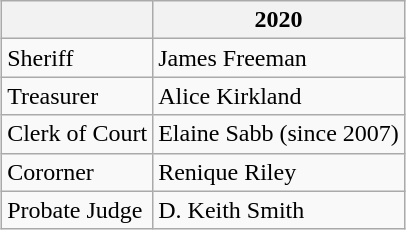<table class="wikitable collapsible" style="margin-left:auto; margin-right:auto;">
<tr>
<th></th>
<th>2020</th>
</tr>
<tr>
<td>Sheriff</td>
<td>James Freeman</td>
</tr>
<tr>
<td>Treasurer</td>
<td>Alice Kirkland</td>
</tr>
<tr>
<td>Clerk of Court</td>
<td>Elaine Sabb (since 2007)</td>
</tr>
<tr>
<td>Cororner</td>
<td>Renique Riley</td>
</tr>
<tr>
<td>Probate Judge</td>
<td>D. Keith Smith</td>
</tr>
</table>
